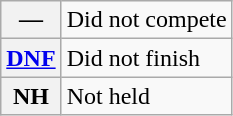<table class="wikitable">
<tr>
<th scope="row">—</th>
<td>Did not compete</td>
</tr>
<tr>
<th scope="row"><a href='#'>DNF</a></th>
<td>Did not finish</td>
</tr>
<tr>
<th scope="row">NH</th>
<td>Not held</td>
</tr>
</table>
